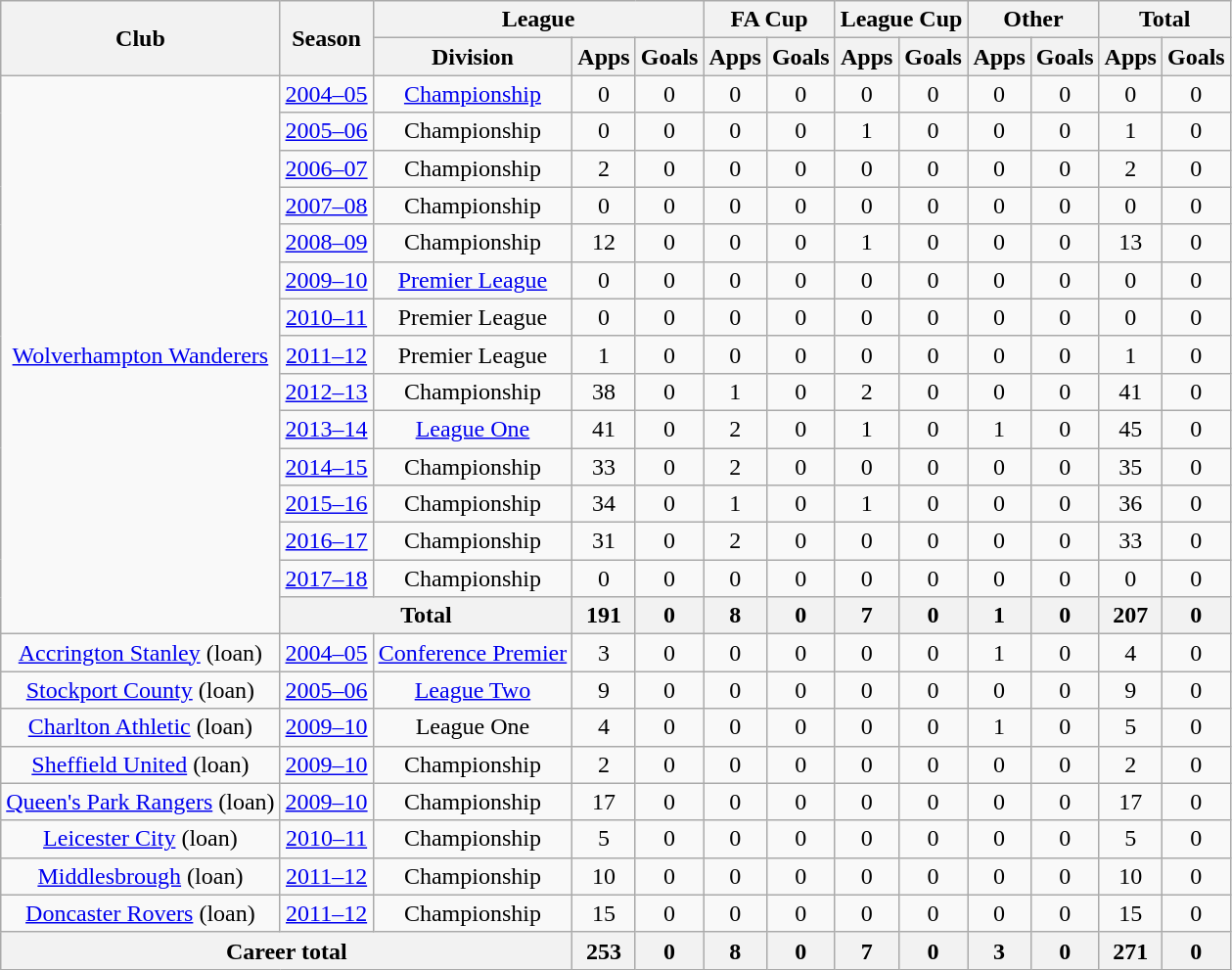<table class="wikitable" style="text-align:center">
<tr>
<th rowspan="2">Club</th>
<th rowspan="2">Season</th>
<th colspan="3">League</th>
<th colspan="2">FA Cup</th>
<th colspan="2">League Cup</th>
<th colspan="2">Other</th>
<th colspan="2">Total</th>
</tr>
<tr>
<th>Division</th>
<th>Apps</th>
<th>Goals</th>
<th>Apps</th>
<th>Goals</th>
<th>Apps</th>
<th>Goals</th>
<th>Apps</th>
<th>Goals</th>
<th>Apps</th>
<th>Goals</th>
</tr>
<tr>
<td rowspan="15"><a href='#'>Wolverhampton Wanderers</a></td>
<td><a href='#'>2004–05</a></td>
<td><a href='#'>Championship</a></td>
<td>0</td>
<td>0</td>
<td>0</td>
<td>0</td>
<td>0</td>
<td>0</td>
<td>0</td>
<td>0</td>
<td>0</td>
<td>0</td>
</tr>
<tr>
<td><a href='#'>2005–06</a></td>
<td>Championship</td>
<td>0</td>
<td>0</td>
<td>0</td>
<td>0</td>
<td>1</td>
<td>0</td>
<td>0</td>
<td>0</td>
<td>1</td>
<td>0</td>
</tr>
<tr>
<td><a href='#'>2006–07</a></td>
<td>Championship</td>
<td>2</td>
<td>0</td>
<td>0</td>
<td>0</td>
<td>0</td>
<td>0</td>
<td>0</td>
<td>0</td>
<td>2</td>
<td>0</td>
</tr>
<tr>
<td><a href='#'>2007–08</a></td>
<td>Championship</td>
<td>0</td>
<td>0</td>
<td>0</td>
<td>0</td>
<td>0</td>
<td>0</td>
<td>0</td>
<td>0</td>
<td>0</td>
<td>0</td>
</tr>
<tr>
<td><a href='#'>2008–09</a></td>
<td>Championship</td>
<td>12</td>
<td>0</td>
<td>0</td>
<td>0</td>
<td>1</td>
<td>0</td>
<td>0</td>
<td>0</td>
<td>13</td>
<td>0</td>
</tr>
<tr>
<td><a href='#'>2009–10</a></td>
<td><a href='#'>Premier League</a></td>
<td>0</td>
<td>0</td>
<td>0</td>
<td>0</td>
<td>0</td>
<td>0</td>
<td>0</td>
<td>0</td>
<td>0</td>
<td>0</td>
</tr>
<tr>
<td><a href='#'>2010–11</a></td>
<td>Premier League</td>
<td>0</td>
<td>0</td>
<td>0</td>
<td>0</td>
<td>0</td>
<td>0</td>
<td>0</td>
<td>0</td>
<td>0</td>
<td>0</td>
</tr>
<tr>
<td><a href='#'>2011–12</a></td>
<td>Premier League</td>
<td>1</td>
<td>0</td>
<td>0</td>
<td>0</td>
<td>0</td>
<td>0</td>
<td>0</td>
<td>0</td>
<td>1</td>
<td>0</td>
</tr>
<tr>
<td><a href='#'>2012–13</a></td>
<td>Championship</td>
<td>38</td>
<td>0</td>
<td>1</td>
<td>0</td>
<td>2</td>
<td>0</td>
<td>0</td>
<td>0</td>
<td>41</td>
<td>0</td>
</tr>
<tr>
<td><a href='#'>2013–14</a></td>
<td><a href='#'>League One</a></td>
<td>41</td>
<td>0</td>
<td>2</td>
<td>0</td>
<td>1</td>
<td>0</td>
<td>1</td>
<td>0</td>
<td>45</td>
<td>0</td>
</tr>
<tr>
<td><a href='#'>2014–15</a></td>
<td>Championship</td>
<td>33</td>
<td>0</td>
<td>2</td>
<td>0</td>
<td>0</td>
<td>0</td>
<td>0</td>
<td>0</td>
<td>35</td>
<td>0</td>
</tr>
<tr>
<td><a href='#'>2015–16</a></td>
<td>Championship</td>
<td>34</td>
<td>0</td>
<td>1</td>
<td>0</td>
<td>1</td>
<td>0</td>
<td>0</td>
<td>0</td>
<td>36</td>
<td>0</td>
</tr>
<tr>
<td><a href='#'>2016–17</a></td>
<td>Championship</td>
<td>31</td>
<td>0</td>
<td>2</td>
<td>0</td>
<td>0</td>
<td>0</td>
<td>0</td>
<td>0</td>
<td>33</td>
<td>0</td>
</tr>
<tr>
<td><a href='#'>2017–18</a></td>
<td>Championship</td>
<td>0</td>
<td>0</td>
<td>0</td>
<td>0</td>
<td>0</td>
<td>0</td>
<td>0</td>
<td>0</td>
<td>0</td>
<td>0</td>
</tr>
<tr>
<th colspan="2">Total</th>
<th>191</th>
<th>0</th>
<th>8</th>
<th>0</th>
<th>7</th>
<th>0</th>
<th>1</th>
<th>0</th>
<th>207</th>
<th>0</th>
</tr>
<tr>
<td><a href='#'>Accrington Stanley</a> (loan)</td>
<td><a href='#'>2004–05</a></td>
<td><a href='#'>Conference Premier</a></td>
<td>3</td>
<td>0</td>
<td>0</td>
<td>0</td>
<td>0</td>
<td>0</td>
<td>1</td>
<td>0</td>
<td>4</td>
<td>0</td>
</tr>
<tr>
<td><a href='#'>Stockport County</a> (loan)</td>
<td><a href='#'>2005–06</a></td>
<td><a href='#'>League Two</a></td>
<td>9</td>
<td>0</td>
<td>0</td>
<td>0</td>
<td>0</td>
<td>0</td>
<td>0</td>
<td>0</td>
<td>9</td>
<td>0</td>
</tr>
<tr>
<td><a href='#'>Charlton Athletic</a> (loan)</td>
<td><a href='#'>2009–10</a></td>
<td>League One</td>
<td>4</td>
<td>0</td>
<td>0</td>
<td>0</td>
<td>0</td>
<td>0</td>
<td>1</td>
<td>0</td>
<td>5</td>
<td>0</td>
</tr>
<tr>
<td><a href='#'>Sheffield United</a> (loan)</td>
<td><a href='#'>2009–10</a></td>
<td>Championship</td>
<td>2</td>
<td>0</td>
<td>0</td>
<td>0</td>
<td>0</td>
<td>0</td>
<td>0</td>
<td>0</td>
<td>2</td>
<td>0</td>
</tr>
<tr>
<td><a href='#'>Queen's Park Rangers</a> (loan)</td>
<td><a href='#'>2009–10</a></td>
<td>Championship</td>
<td>17</td>
<td>0</td>
<td>0</td>
<td>0</td>
<td>0</td>
<td>0</td>
<td>0</td>
<td>0</td>
<td>17</td>
<td>0</td>
</tr>
<tr>
<td><a href='#'>Leicester City</a> (loan)</td>
<td><a href='#'>2010–11</a></td>
<td>Championship</td>
<td>5</td>
<td>0</td>
<td>0</td>
<td>0</td>
<td>0</td>
<td>0</td>
<td>0</td>
<td>0</td>
<td>5</td>
<td>0</td>
</tr>
<tr>
<td><a href='#'>Middlesbrough</a> (loan)</td>
<td><a href='#'>2011–12</a></td>
<td>Championship</td>
<td>10</td>
<td>0</td>
<td>0</td>
<td>0</td>
<td>0</td>
<td>0</td>
<td>0</td>
<td>0</td>
<td>10</td>
<td>0</td>
</tr>
<tr>
<td><a href='#'>Doncaster Rovers</a> (loan)</td>
<td><a href='#'>2011–12</a></td>
<td>Championship</td>
<td>15</td>
<td>0</td>
<td>0</td>
<td>0</td>
<td>0</td>
<td>0</td>
<td>0</td>
<td>0</td>
<td>15</td>
<td>0</td>
</tr>
<tr>
<th colspan="3">Career total</th>
<th>253</th>
<th>0</th>
<th>8</th>
<th>0</th>
<th>7</th>
<th>0</th>
<th>3</th>
<th>0</th>
<th>271</th>
<th>0</th>
</tr>
</table>
